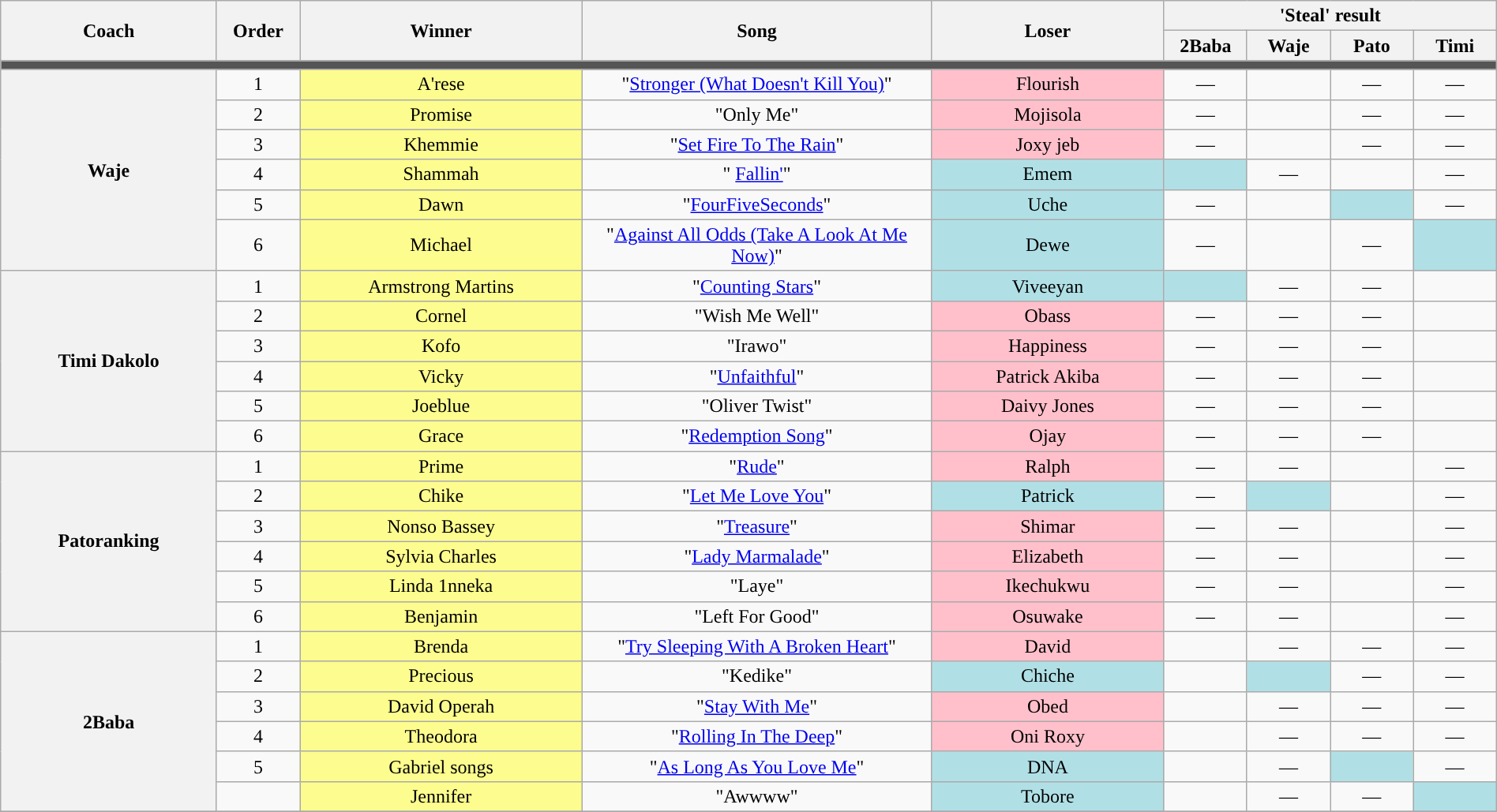<table class="wikitable" style="text-align: center; width:100%;">
<tr>
<th rowspan="2" width="13%">Coach</th>
<th rowspan="2" width="05%">Order</th>
<th rowspan="2" width="17%">Winner</th>
<th rowspan="2" width="21%">Song</th>
<th rowspan="2" width="14%">Loser</th>
<th colspan="4" width="20%">'Steal' result</th>
</tr>
<tr>
<th width="05%">2Baba</th>
<th width="05%">Waje</th>
<th width="05%">Pato</th>
<th width="05%">Timi</th>
</tr>
<tr>
<td colspan="10" style="background:#555555;"></td>
</tr>
<tr>
<th rowspan="6">Waje</th>
<td>1</td>
<td style="background:#fdfc8f;">A'rese</td>
<td>"<a href='#'>Stronger (What Doesn't Kill You)</a>"</td>
<td style="background:pink">Flourish</td>
<td>—</td>
<td></td>
<td>—</td>
<td>—</td>
</tr>
<tr>
<td>2</td>
<td style="background:#fdfc8f;">Promise</td>
<td>"Only Me"</td>
<td style="background:pink">Mojisola</td>
<td>—</td>
<td></td>
<td>—</td>
<td>—</td>
</tr>
<tr>
<td>3</td>
<td style="background:#fdfc8f;">Khemmie</td>
<td>"<a href='#'>Set Fire To The Rain</a>"</td>
<td style="background:pink">Joxy jeb</td>
<td>—</td>
<td></td>
<td>—</td>
<td>—</td>
</tr>
<tr>
<td>4</td>
<td style="background:#fdfc8f;">Shammah</td>
<td>" <a href='#'>Fallin'</a>"</td>
<td style="background:#B0E0E6">Emem</td>
<td style="background:#B0E0E6;"><strong></strong></td>
<td>—</td>
<td></td>
<td>—</td>
</tr>
<tr>
<td>5</td>
<td style="background:#fdfc8f;">Dawn</td>
<td>"<a href='#'>FourFiveSeconds</a>"</td>
<td style="background:#B0E0E6">Uche</td>
<td>—</td>
<td></td>
<td style="background:#B0E0E6;"><strong></strong></td>
<td>—</td>
</tr>
<tr>
<td>6</td>
<td style="background:#fdfc8f;">Michael</td>
<td>"<a href='#'>Against All Odds (Take A Look At Me Now)</a>"</td>
<td style="background:#B0E0E6">Dewe</td>
<td>—</td>
<td></td>
<td>—</td>
<td style="background:#B0E0E6;"><strong></strong></td>
</tr>
<tr>
<th rowspan="6">Timi Dakolo</th>
<td>1</td>
<td style="background:#fdfc8f;">Armstrong Martins</td>
<td>"<a href='#'>Counting Stars</a>"</td>
<td style="background:#B0E0E6;">Viveeyan</td>
<td style="background:#B0E0E6;"><strong></strong></td>
<td>—</td>
<td>—</td>
<td></td>
</tr>
<tr>
<td>2</td>
<td style="background:#fdfc8f;">Cornel</td>
<td>"Wish Me Well"</td>
<td style="background:pink">Obass</td>
<td>—</td>
<td>—</td>
<td>—</td>
<td></td>
</tr>
<tr>
<td>3</td>
<td style="background:#fdfc8f;">Kofo</td>
<td>"Irawo"</td>
<td style="background:pink">Happiness</td>
<td>—</td>
<td>—</td>
<td>—</td>
<td></td>
</tr>
<tr>
<td>4</td>
<td style="background:#fdfc8f;">Vicky</td>
<td>"<a href='#'>Unfaithful</a>"</td>
<td style="background:pink">Patrick Akiba</td>
<td>—</td>
<td>—</td>
<td>—</td>
<td></td>
</tr>
<tr>
<td>5</td>
<td style="background:#fdfc8f;">Joeblue</td>
<td>"Oliver Twist"</td>
<td style="background:pink">Daivy Jones</td>
<td>—</td>
<td>—</td>
<td>—</td>
<td></td>
</tr>
<tr>
<td>6</td>
<td style="background:#fdfc8f;">Grace</td>
<td>"<a href='#'>Redemption Song</a>"</td>
<td style="background:pink">Ojay</td>
<td>—</td>
<td>—</td>
<td>—</td>
<td></td>
</tr>
<tr>
<th rowspan="6">Patoranking</th>
<td>1</td>
<td style="background:#fdfc8f;">Prime</td>
<td>"<a href='#'>Rude</a>"</td>
<td style="background:pink">Ralph</td>
<td>—</td>
<td>—</td>
<td></td>
<td>—</td>
</tr>
<tr>
<td>2</td>
<td style="background:#fdfc8f;">Chike</td>
<td>"<a href='#'>Let Me Love You</a>"</td>
<td style="background:#B0E0E6">Patrick</td>
<td>—</td>
<td style="background:#B0E0E6;"><strong></strong></td>
<td></td>
<td>—</td>
</tr>
<tr>
<td>3</td>
<td style="background:#fdfc8f;">Nonso Bassey</td>
<td>"<a href='#'>Treasure</a>"</td>
<td style="background:pink">Shimar</td>
<td>—</td>
<td>—</td>
<td></td>
<td>—</td>
</tr>
<tr>
<td>4</td>
<td style="background:#fdfc8f;">Sylvia Charles</td>
<td>"<a href='#'>Lady Marmalade</a>"</td>
<td style="background:pink">Elizabeth</td>
<td>—</td>
<td>—</td>
<td></td>
<td>—</td>
</tr>
<tr>
<td>5</td>
<td style="background:#fdfc8f;">Linda 1nneka</td>
<td>"Laye"</td>
<td style="background:pink">Ikechukwu</td>
<td>—</td>
<td>—</td>
<td></td>
<td>—</td>
</tr>
<tr>
<td>6</td>
<td style="background:#fdfc8f;">Benjamin</td>
<td>"Left For Good"</td>
<td style="background:pink">Osuwake</td>
<td>—</td>
<td>—</td>
<td></td>
<td>—</td>
</tr>
<tr>
<th rowspan="6">2Baba</th>
<td>1</td>
<td style="background:#fdfc8f;">Brenda</td>
<td>"<a href='#'>Try Sleeping With A Broken Heart</a>"</td>
<td style="background:pink">David</td>
<td></td>
<td>—</td>
<td>—</td>
<td>—</td>
</tr>
<tr>
<td>2</td>
<td style="background:#fdfc8f;">Precious</td>
<td>"Kedike"</td>
<td style="background:#B0E0E6">Chiche</td>
<td></td>
<td style="background:#B0E0E6;"><strong></strong></td>
<td>—</td>
<td>—</td>
</tr>
<tr>
<td>3</td>
<td style="background:#fdfc8f;">David Operah</td>
<td>"<a href='#'>Stay With Me</a>"</td>
<td style="background:pink">Obed</td>
<td></td>
<td>—</td>
<td>—</td>
<td>—</td>
</tr>
<tr>
<td>4</td>
<td style="background:#fdfc8f;">Theodora</td>
<td>"<a href='#'>Rolling In The Deep</a>"</td>
<td style="background:pink">Oni Roxy</td>
<td></td>
<td>—</td>
<td>—</td>
<td>—</td>
</tr>
<tr>
<td>5</td>
<td style="background:#fdfc8f;">Gabriel songs</td>
<td>"<a href='#'>As Long As You Love Me</a>"</td>
<td style="background:#B0E0E6">DNA</td>
<td></td>
<td>—</td>
<td style="background:#B0E0E6;"><strong></strong></td>
<td>—</td>
</tr>
<tr>
<td></td>
<td style="background:#fdfc8f;">Jennifer</td>
<td>"Awwww"</td>
<td style="background:#B0E0E6">Tobore</td>
<td></td>
<td>—</td>
<td>—</td>
<td style="background:#B0E0E6;"><strong></strong></td>
</tr>
<tr>
</tr>
</table>
